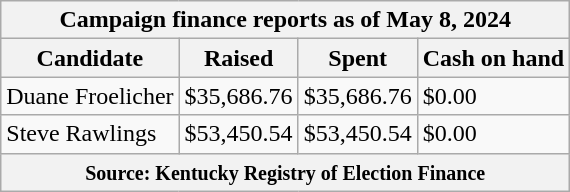<table class="wikitable sortable">
<tr>
<th colspan=4>Campaign finance reports as of May 8, 2024</th>
</tr>
<tr style="text-align:center;">
<th>Candidate</th>
<th>Raised</th>
<th>Spent</th>
<th>Cash on hand</th>
</tr>
<tr>
<td>Duane Froelicher</td>
<td>$35,686.76</td>
<td>$35,686.76</td>
<td>$0.00</td>
</tr>
<tr>
<td>Steve Rawlings</td>
<td>$53,450.54</td>
<td>$53,450.54</td>
<td>$0.00</td>
</tr>
<tr>
<th colspan="4"><small>Source: Kentucky Registry of Election Finance</small></th>
</tr>
</table>
